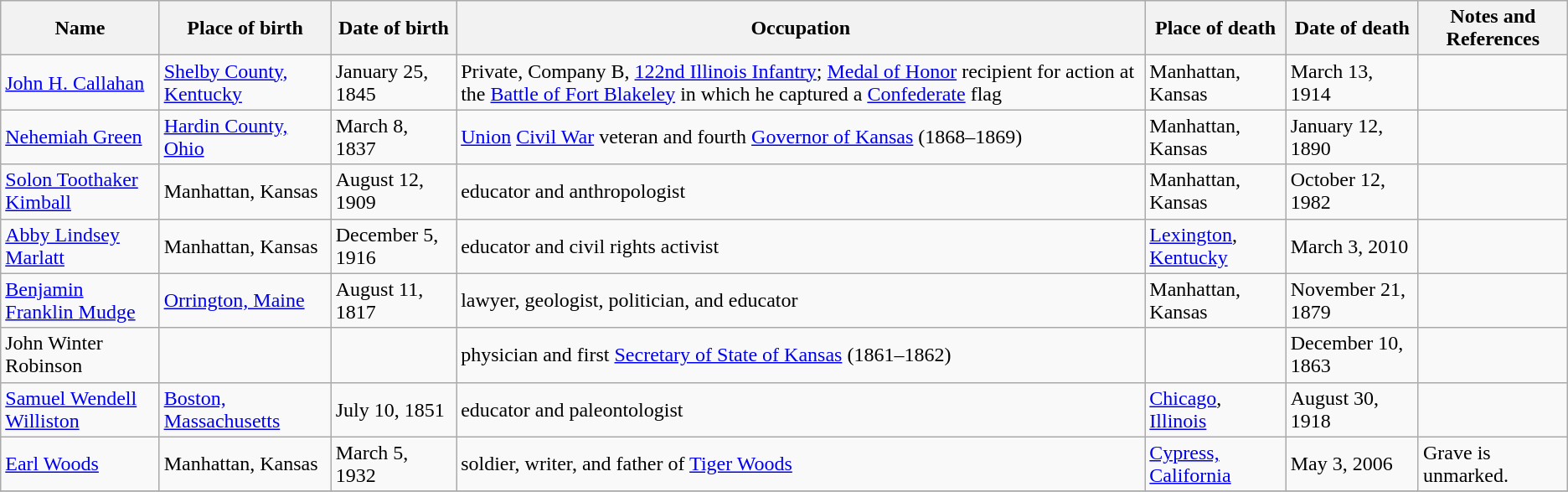<table class="wikitable">
<tr>
<th>Name</th>
<th>Place of birth</th>
<th>Date of birth</th>
<th>Occupation</th>
<th>Place of death</th>
<th>Date of death</th>
<th>Notes and References</th>
</tr>
<tr>
<td><a href='#'>John H. Callahan</a></td>
<td><a href='#'>Shelby County, Kentucky</a></td>
<td>January 25, 1845</td>
<td>Private, Company B, <a href='#'>122nd Illinois Infantry</a>; <a href='#'>Medal of Honor</a> recipient for action at the <a href='#'>Battle of Fort Blakeley</a> in which he captured a <a href='#'>Confederate</a> flag</td>
<td>Manhattan, Kansas</td>
<td>March 13, 1914</td>
<td></td>
</tr>
<tr>
<td><a href='#'>Nehemiah Green</a></td>
<td><a href='#'>Hardin County, Ohio</a></td>
<td>March 8, 1837</td>
<td><a href='#'>Union</a> <a href='#'>Civil War</a> veteran and fourth <a href='#'>Governor of Kansas</a> (1868–1869)</td>
<td>Manhattan, Kansas</td>
<td>January 12, 1890</td>
<td></td>
</tr>
<tr>
<td><a href='#'>Solon Toothaker Kimball</a></td>
<td>Manhattan, Kansas</td>
<td>August 12, 1909</td>
<td>educator and anthropologist</td>
<td>Manhattan, Kansas</td>
<td>October 12, 1982</td>
<td></td>
</tr>
<tr>
<td><a href='#'>Abby Lindsey Marlatt</a></td>
<td>Manhattan, Kansas</td>
<td>December 5, 1916</td>
<td>educator and civil rights activist</td>
<td><a href='#'>Lexington</a>, <a href='#'>Kentucky</a></td>
<td>March 3, 2010</td>
<td></td>
</tr>
<tr>
<td><a href='#'>Benjamin Franklin Mudge</a></td>
<td><a href='#'>Orrington, Maine</a></td>
<td>August 11, 1817</td>
<td>lawyer, geologist, politician, and educator</td>
<td>Manhattan, Kansas</td>
<td>November 21, 1879</td>
<td></td>
</tr>
<tr>
<td>John Winter Robinson</td>
<td></td>
<td></td>
<td>physician and first <a href='#'>Secretary of State of Kansas</a> (1861–1862)</td>
<td></td>
<td>December 10, 1863</td>
<td></td>
</tr>
<tr>
<td><a href='#'>Samuel Wendell Williston</a></td>
<td><a href='#'>Boston, Massachusetts</a></td>
<td>July 10, 1851</td>
<td>educator and paleontologist</td>
<td><a href='#'>Chicago</a>, <a href='#'>Illinois</a></td>
<td>August 30, 1918</td>
<td></td>
</tr>
<tr>
<td><a href='#'>Earl Woods</a></td>
<td>Manhattan, Kansas</td>
<td>March 5, 1932</td>
<td>soldier, writer, and father of <a href='#'>Tiger Woods</a></td>
<td><a href='#'>Cypress, California</a></td>
<td>May 3, 2006</td>
<td>Grave is unmarked.</td>
</tr>
<tr>
</tr>
</table>
